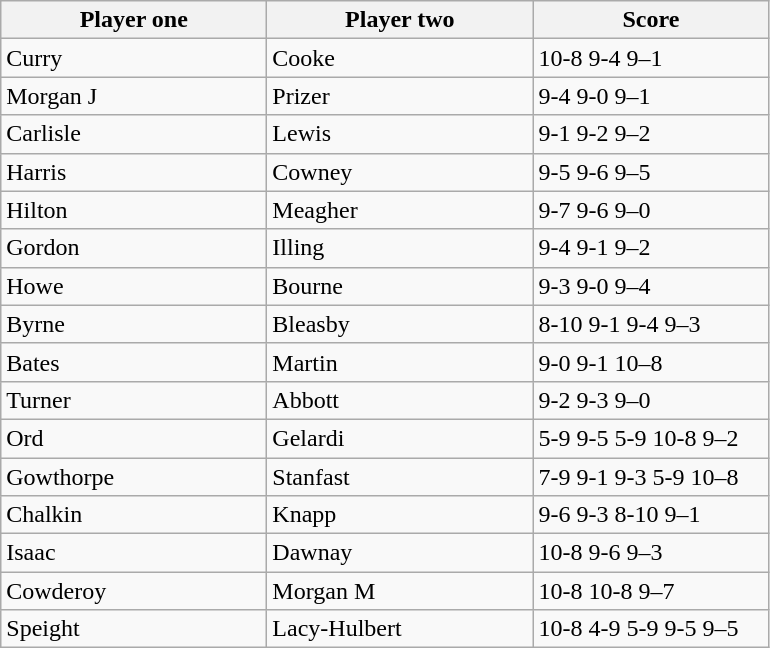<table class="wikitable">
<tr>
<th width=170>Player one</th>
<th width=170>Player two</th>
<th width=150>Score</th>
</tr>
<tr>
<td> Curry</td>
<td> Cooke</td>
<td>10-8 9-4 9–1</td>
</tr>
<tr>
<td> Morgan J</td>
<td> Prizer</td>
<td>9-4 9-0 9–1</td>
</tr>
<tr>
<td> Carlisle</td>
<td> Lewis</td>
<td>9-1 9-2 9–2</td>
</tr>
<tr>
<td> Harris</td>
<td> Cowney</td>
<td>9-5 9-6 9–5</td>
</tr>
<tr>
<td> Hilton</td>
<td> Meagher</td>
<td>9-7 9-6 9–0</td>
</tr>
<tr>
<td> Gordon</td>
<td> Illing</td>
<td>9-4 9-1 9–2</td>
</tr>
<tr>
<td> Howe</td>
<td> Bourne</td>
<td>9-3 9-0 9–4</td>
</tr>
<tr>
<td> Byrne</td>
<td> Bleasby</td>
<td>8-10 9-1 9-4 9–3</td>
</tr>
<tr>
<td> Bates</td>
<td> Martin</td>
<td>9-0 9-1 10–8</td>
</tr>
<tr>
<td> Turner</td>
<td> Abbott</td>
<td>9-2 9-3 9–0</td>
</tr>
<tr>
<td> Ord</td>
<td> Gelardi</td>
<td>5-9 9-5 5-9 10-8 9–2</td>
</tr>
<tr>
<td> Gowthorpe</td>
<td> Stanfast</td>
<td>7-9 9-1 9-3 5-9 10–8</td>
</tr>
<tr>
<td> Chalkin</td>
<td> Knapp</td>
<td>9-6 9-3 8-10 9–1</td>
</tr>
<tr>
<td> Isaac</td>
<td> Dawnay</td>
<td>10-8 9-6 9–3</td>
</tr>
<tr>
<td> Cowderoy</td>
<td> Morgan M</td>
<td>10-8 10-8 9–7</td>
</tr>
<tr>
<td> Speight</td>
<td> Lacy-Hulbert</td>
<td>10-8 4-9 5-9 9-5 9–5</td>
</tr>
</table>
